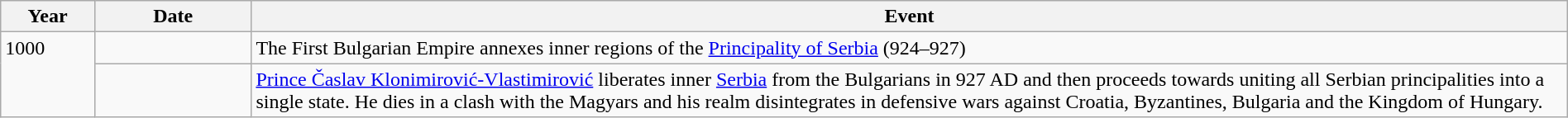<table class="wikitable" width="100%">
<tr>
<th style="width:6%">Year</th>
<th style="width:10%">Date</th>
<th>Event</th>
</tr>
<tr>
<td rowspan="3" valign="top">1000</td>
<td></td>
<td>The First Bulgarian Empire annexes inner regions of the <a href='#'>Principality of Serbia</a> (924–927)</td>
</tr>
<tr>
<td></td>
<td><a href='#'>Prince Časlav Klonimirović-Vlastimirović</a> liberates inner <a href='#'>Serbia</a> from the Bulgarians in 927 AD and then proceeds towards uniting all Serbian principalities into a single state. He dies in a clash with the Magyars and his realm disintegrates in defensive wars against Croatia, Byzantines, Bulgaria and the Kingdom of Hungary.</td>
</tr>
</table>
